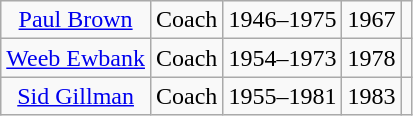<table class="wikitable" style="text-align:center">
<tr>
<td><a href='#'>Paul Brown</a></td>
<td>Coach</td>
<td>1946–1975</td>
<td>1967</td>
<td></td>
</tr>
<tr>
<td><a href='#'>Weeb Ewbank</a></td>
<td>Coach</td>
<td>1954–1973</td>
<td>1978</td>
<td></td>
</tr>
<tr>
<td><a href='#'>Sid Gillman</a></td>
<td>Coach</td>
<td>1955–1981</td>
<td>1983</td>
<td></td>
</tr>
</table>
